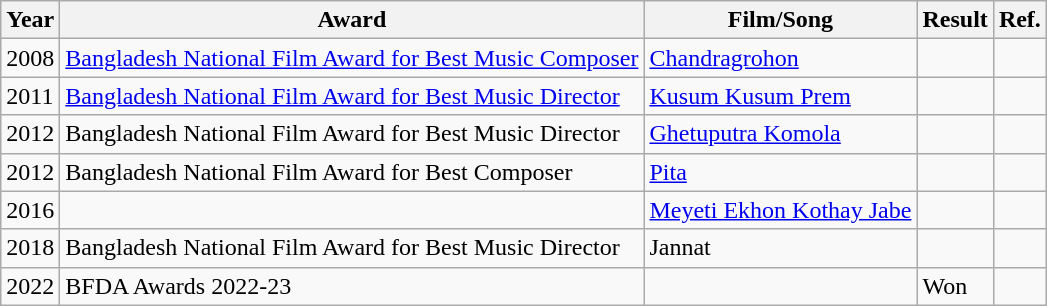<table class="wikitable">
<tr>
<th>Year</th>
<th>Award</th>
<th>Film/Song</th>
<th>Result</th>
<th>Ref.</th>
</tr>
<tr>
<td>2008</td>
<td><a href='#'>Bangladesh National Film Award for Best Music Composer</a></td>
<td><a href='#'>Chandragrohon</a></td>
<td></td>
<td></td>
</tr>
<tr>
<td>2011</td>
<td><a href='#'>Bangladesh National Film Award for Best Music Director</a></td>
<td><a href='#'>Kusum Kusum Prem</a></td>
<td></td>
<td></td>
</tr>
<tr>
<td>2012</td>
<td>Bangladesh National Film Award for Best Music Director</td>
<td><a href='#'>Ghetuputra Komola</a></td>
<td></td>
<td></td>
</tr>
<tr>
<td>2012</td>
<td>Bangladesh National Film Award for Best Composer</td>
<td><a href='#'>Pita</a></td>
<td></td>
<td></td>
</tr>
<tr>
<td>2016</td>
<td></td>
<td><a href='#'>Meyeti Ekhon Kothay Jabe</a></td>
<td></td>
<td></td>
</tr>
<tr>
<td>2018</td>
<td>Bangladesh National Film Award for Best Music Director</td>
<td>Jannat</td>
<td></td>
<td></td>
</tr>
<tr>
<td>2022</td>
<td>BFDA Awards 2022-23</td>
<td></td>
<td>Won</td>
<td></td>
</tr>
</table>
